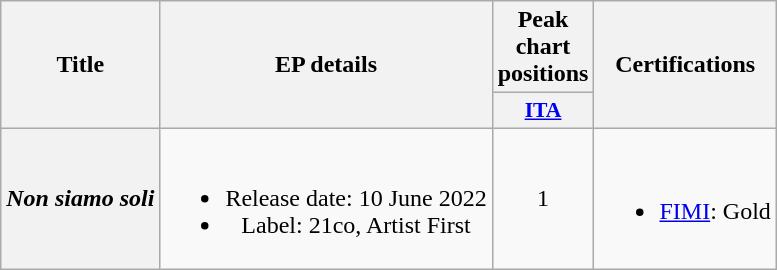<table class="wikitable plainrowheaders" style="text-align:center;">
<tr>
<th scope="col" rowspan="2">Title</th>
<th scope="col" rowspan="2">EP details</th>
<th scope="col" colspan="1">Peak chart positions</th>
<th scope="col" rowspan="2">Certifications</th>
</tr>
<tr>
<th scope="col" style="width:3em;font-size:90%;"><a href='#'>ITA</a><br></th>
</tr>
<tr>
<th scope="row"><em>Non siamo soli</em></th>
<td><br><ul><li>Release date: 10 June 2022</li><li>Label: 21co, Artist First</li></ul></td>
<td>1</td>
<td><br><ul><li><a href='#'>FIMI</a>: Gold</li></ul></td>
</tr>
</table>
